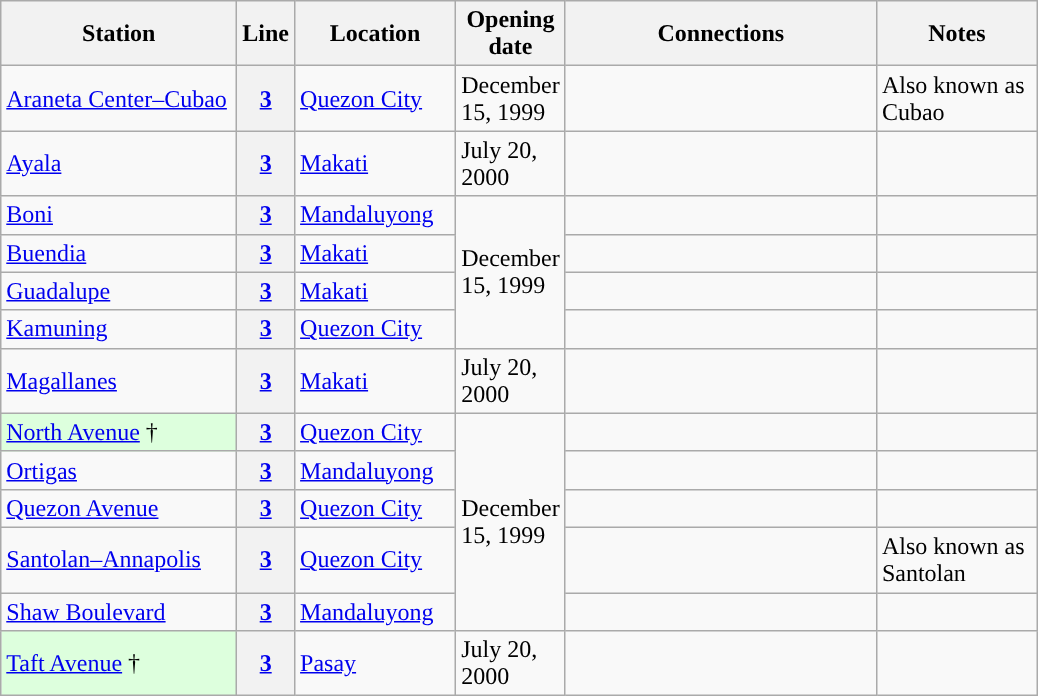<table class="wikitable sortable">
<tr>
<th width="150">Station</th>
<th class="unsortable" width="25">Line</th>
<th width="100">Location</th>
<th width="50">Opening date</th>
<th width="200">Connections</th>
<th width="100">Notes</th>
</tr>
<tr>
<td><a href='#'>Araneta Center–Cubao</a></td>
<th style="background-color:#"><a href='#'><span>3</span></a></th>
<td><a href='#'>Quezon City</a></td>
<td>December 15, 1999</td>
<td></td>
<td>Also known as Cubao</td>
</tr>
<tr>
<td><a href='#'>Ayala</a></td>
<th style="background-color:#"><a href='#'><span>3</span></a></th>
<td><a href='#'>Makati</a></td>
<td>July 20, 2000</td>
<td></td>
<td></td>
</tr>
<tr>
<td><a href='#'>Boni</a></td>
<th style="background-color:#"><a href='#'><span>3</span></a></th>
<td><a href='#'>Mandaluyong</a></td>
<td rowspan="4">December 15, 1999</td>
<td></td>
<td></td>
</tr>
<tr>
<td><a href='#'>Buendia</a></td>
<th style="background-color:#"><a href='#'><span>3</span></a></th>
<td><a href='#'>Makati</a></td>
<td></td>
<td></td>
</tr>
<tr>
<td><a href='#'>Guadalupe</a></td>
<th style="background-color:#"><a href='#'><span>3</span></a></th>
<td><a href='#'>Makati</a></td>
<td></td>
<td></td>
</tr>
<tr>
<td><a href='#'>Kamuning</a></td>
<th style="background-color:#"><a href='#'><span>3</span></a></th>
<td><a href='#'>Quezon City</a></td>
<td></td>
<td></td>
</tr>
<tr>
<td><a href='#'>Magallanes</a></td>
<th style="background-color:#"><a href='#'><span>3</span></a></th>
<td><a href='#'>Makati</a></td>
<td>July 20, 2000</td>
<td></td>
<td></td>
</tr>
<tr>
<td style="background-color:#ddffdd"><a href='#'>North Avenue</a> †</td>
<th style="background-color:#"><a href='#'><span>3</span></a></th>
<td><a href='#'>Quezon City</a></td>
<td rowspan="5">December 15, 1999</td>
<td></td>
<td></td>
</tr>
<tr>
<td><a href='#'>Ortigas</a></td>
<th style="background-color:#"><a href='#'><span>3</span></a></th>
<td><a href='#'>Mandaluyong</a></td>
<td></td>
<td></td>
</tr>
<tr>
<td><a href='#'>Quezon Avenue</a></td>
<th style="background-color:#"><a href='#'><span>3</span></a></th>
<td><a href='#'>Quezon City</a></td>
<td></td>
<td></td>
</tr>
<tr>
<td><a href='#'>Santolan–Annapolis</a></td>
<th style="background-color:#"><a href='#'><span>3</span></a></th>
<td><a href='#'>Quezon City</a></td>
<td></td>
<td>Also known as Santolan</td>
</tr>
<tr>
<td><a href='#'>Shaw Boulevard</a></td>
<th style="background-color:#"><a href='#'><span>3</span></a></th>
<td><a href='#'>Mandaluyong</a></td>
<td></td>
<td></td>
</tr>
<tr>
<td style="background-color:#ddffdd"><a href='#'>Taft Avenue</a> †</td>
<th style="background-color:#"><a href='#'><span>3</span></a></th>
<td><a href='#'>Pasay</a></td>
<td>July 20, 2000</td>
<td></td>
<td></td>
</tr>
</table>
